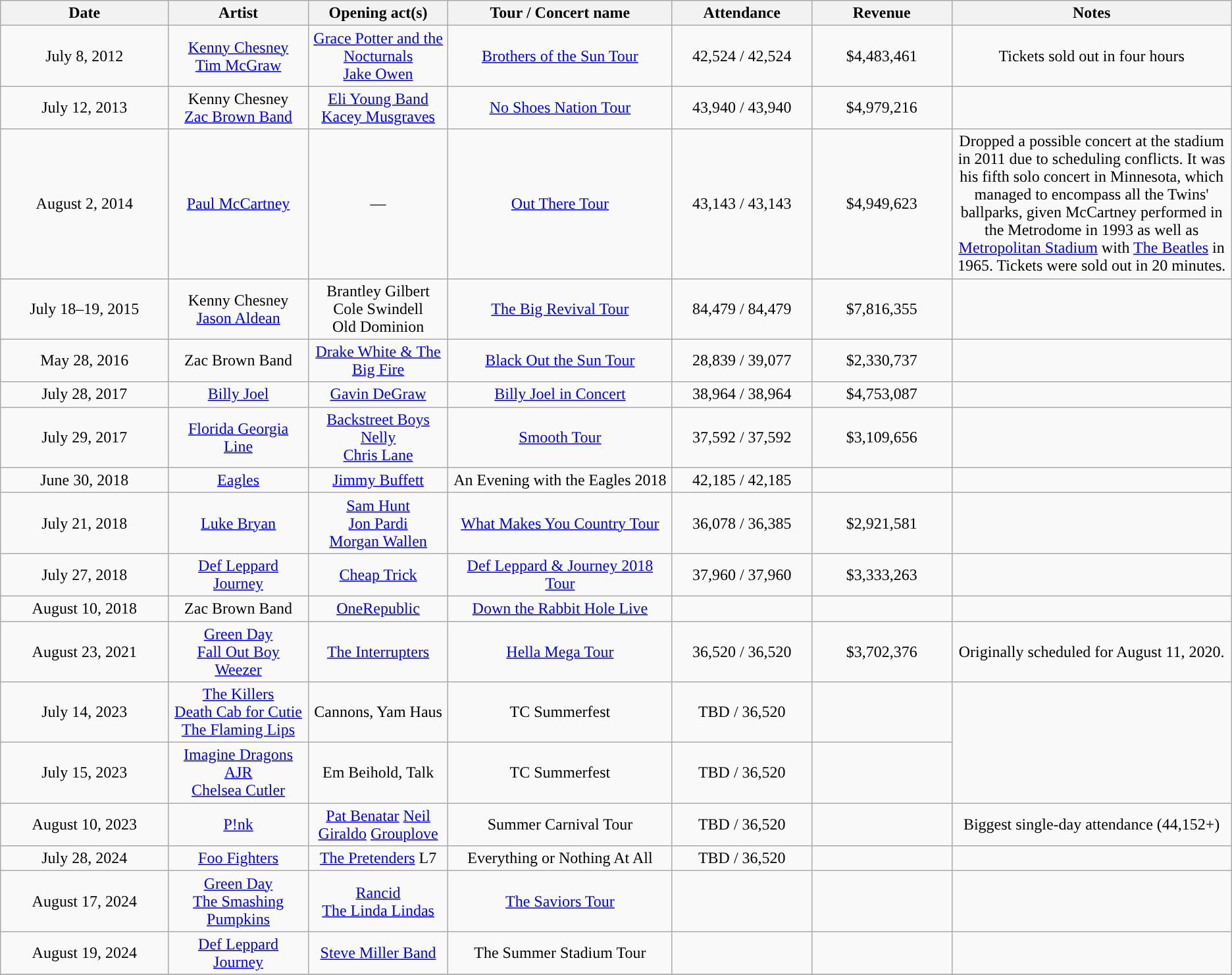<table class="wikitable" style="text-align:center;">
<tr>
<th width=12% style="text-align:center;">Date</th>
<th width=10% style="text-align:center;">Artist</th>
<th width=10% style="text-align:center;">Opening act(s)</th>
<th width=16% style="text-align:center;">Tour / Concert name</th>
<th width=10% style="text-align:center;">Attendance</th>
<th width=10% style="text-align:center;">Revenue</th>
<th width=20% style="text-align:center;">Notes</th>
</tr>
<tr>
<td>July 8, 2012</td>
<td><a href='#'>Kenny Chesney</a><br><a href='#'>Tim McGraw</a></td>
<td><a href='#'>Grace Potter and the Nocturnals</a><br><a href='#'>Jake Owen</a></td>
<td><a href='#'>Brothers of the Sun Tour</a></td>
<td>42,524 / 42,524</td>
<td>$4,483,461</td>
<td>Tickets sold out in four hours</td>
</tr>
<tr>
<td>July 12, 2013</td>
<td>Kenny Chesney<br><a href='#'>Zac Brown Band</a></td>
<td><a href='#'>Eli Young Band</a><br><a href='#'>Kacey Musgraves</a></td>
<td><a href='#'>No Shoes Nation Tour</a></td>
<td>43,940 / 43,940</td>
<td>$4,979,216</td>
<td></td>
</tr>
<tr>
<td>August 2, 2014</td>
<td><a href='#'>Paul McCartney</a></td>
<td>—</td>
<td><a href='#'>Out There Tour</a></td>
<td>43,143 / 43,143</td>
<td>$4,949,623</td>
<td>Dropped a possible concert at the stadium in 2011 due to scheduling conflicts. It was his fifth solo concert in Minnesota, which managed to encompass all the Twins' ballparks, given McCartney performed in the Metrodome in 1993 as well as <a href='#'>Metropolitan Stadium</a> with <a href='#'>The Beatles</a> in 1965. Tickets were sold out in 20 minutes.</td>
</tr>
<tr>
<td>July 18–19, 2015</td>
<td>Kenny Chesney<br><a href='#'>Jason Aldean</a></td>
<td>Brantley Gilbert<br>Cole Swindell<br>Old Dominion</td>
<td><a href='#'>The Big Revival Tour</a></td>
<td>84,479 / 84,479</td>
<td>$7,816,355</td>
<td></td>
</tr>
<tr>
<td>May 28, 2016</td>
<td>Zac Brown Band</td>
<td><a href='#'>Drake White & The Big Fire</a></td>
<td><a href='#'>Black Out the Sun Tour</a></td>
<td>28,839 / 39,077</td>
<td>$2,330,737</td>
<td></td>
</tr>
<tr>
<td>July 28, 2017</td>
<td><a href='#'>Billy Joel</a></td>
<td><a href='#'>Gavin DeGraw</a></td>
<td><a href='#'>Billy Joel in Concert</a></td>
<td>38,964 / 38,964</td>
<td>$4,753,087</td>
<td></td>
</tr>
<tr>
<td>July 29, 2017</td>
<td><a href='#'>Florida Georgia Line</a></td>
<td><a href='#'>Backstreet Boys</a><br><a href='#'>Nelly</a><br><a href='#'>Chris Lane</a></td>
<td><a href='#'>Smooth Tour</a></td>
<td>37,592 / 37,592</td>
<td>$3,109,656</td>
<td></td>
</tr>
<tr>
<td>June 30, 2018</td>
<td><a href='#'>Eagles</a></td>
<td><a href='#'>Jimmy Buffett</a></td>
<td>An Evening with the Eagles 2018</td>
<td>42,185 / 42,185</td>
<td></td>
<td></td>
</tr>
<tr>
<td>July 21, 2018</td>
<td><a href='#'>Luke Bryan</a></td>
<td><a href='#'>Sam Hunt</a><br><a href='#'>Jon Pardi</a><br><a href='#'>Morgan Wallen</a></td>
<td><a href='#'>What Makes You Country Tour</a></td>
<td>36,078 / 36,385</td>
<td>$2,921,581</td>
<td></td>
</tr>
<tr>
<td>July 27, 2018</td>
<td><a href='#'>Def Leppard</a><br><a href='#'>Journey</a></td>
<td><a href='#'>Cheap Trick</a></td>
<td><a href='#'>Def Leppard & Journey 2018 Tour</a></td>
<td>37,960 / 37,960</td>
<td>$3,333,263</td>
<td></td>
</tr>
<tr>
<td>August 10, 2018</td>
<td>Zac Brown Band</td>
<td><a href='#'>OneRepublic</a></td>
<td><a href='#'>Down the Rabbit Hole Live</a></td>
<td></td>
<td></td>
<td></td>
</tr>
<tr>
<td>August 23, 2021</td>
<td><a href='#'>Green Day</a><br><a href='#'>Fall Out Boy</a><br><a href='#'>Weezer</a></td>
<td><a href='#'>The Interrupters</a></td>
<td><a href='#'>Hella Mega Tour</a></td>
<td>36,520 / 36,520</td>
<td>$3,702,376</td>
<td>Originally scheduled for August 11, 2020.</td>
</tr>
<tr>
<td>July 14, 2023</td>
<td><a href='#'>The Killers</a><br><a href='#'>Death Cab for Cutie</a><br><a href='#'>The Flaming Lips</a></td>
<td>Cannons, Yam Haus</td>
<td>TC Summerfest</td>
<td>TBD / 36,520</td>
<td></td>
</tr>
<tr>
<td>July 15, 2023</td>
<td><a href='#'>Imagine Dragons</a><br><a href='#'>AJR</a><br><a href='#'>Chelsea Cutler</a></td>
<td>Em Beihold, Talk</td>
<td>TC Summerfest</td>
<td>TBD / 36,520</td>
<td></td>
</tr>
<tr>
<td>August 10, 2023</td>
<td><a href='#'>P!nk</a></td>
<td><a href='#'>Pat Benatar</a> <a href='#'>Neil Giraldo</a> <a href='#'>Grouplove</a></td>
<td>Summer Carnival Tour</td>
<td>TBD / 36,520</td>
<td></td>
<td>Biggest single-day attendance (44,152+)</td>
</tr>
<tr>
<td>July 28, 2024</td>
<td><a href='#'>Foo Fighters</a></td>
<td><a href='#'>The Pretenders</a> L7</td>
<td>Everything or Nothing At All</td>
<td>TBD / 36,520</td>
<td></td>
<td></td>
</tr>
<tr>
<td>August 17, 2024</td>
<td><a href='#'>Green Day</a><br><a href='#'>The Smashing Pumpkins</a></td>
<td><a href='#'>Rancid</a><br><a href='#'>The Linda Lindas</a></td>
<td><a href='#'>The Saviors Tour</a></td>
<td></td>
<td></td>
<td></td>
</tr>
<tr>
<td>August 19, 2024</td>
<td><a href='#'>Def Leppard</a><br><a href='#'>Journey</a></td>
<td><a href='#'>Steve Miller Band</a></td>
<td>The Summer Stadium Tour</td>
<td></td>
<td></td>
<td></td>
</tr>
<tr>
</tr>
</table>
